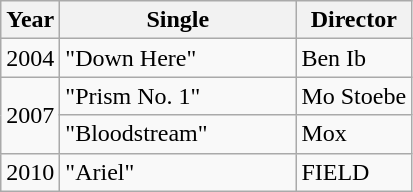<table class="wikitable">
<tr>
<th>Year</th>
<th style="width:150px;">Single</th>
<th>Director</th>
</tr>
<tr>
<td>2004</td>
<td>"Down Here"</td>
<td>Ben Ib</td>
</tr>
<tr>
<td rowspan="2">2007</td>
<td>"Prism No. 1"</td>
<td>Mo Stoebe</td>
</tr>
<tr>
<td>"Bloodstream"</td>
<td>Mox</td>
</tr>
<tr>
<td>2010</td>
<td>"Ariel"</td>
<td>FIELD</td>
</tr>
</table>
